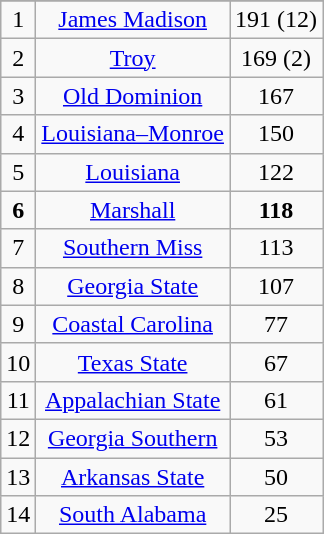<table class="wikitable" border="1">
<tr align=center>
</tr>
<tr align="center">
<td>1</td>
<td><a href='#'>James Madison</a></td>
<td>191 (12)</td>
</tr>
<tr align="center">
<td>2</td>
<td><a href='#'>Troy</a></td>
<td>169 (2)</td>
</tr>
<tr align="center">
<td>3</td>
<td><a href='#'>Old Dominion</a></td>
<td>167</td>
</tr>
<tr align="center">
<td>4</td>
<td><a href='#'>Louisiana–Monroe</a></td>
<td>150</td>
</tr>
<tr align="center">
<td>5</td>
<td><a href='#'>Louisiana</a></td>
<td>122</td>
</tr>
<tr align="center">
<td><strong>6</strong></td>
<td><a href='#'>Marshall</a></td>
<td><strong>118</strong></td>
</tr>
<tr align="center">
<td>7</td>
<td><a href='#'>Southern Miss</a></td>
<td>113</td>
</tr>
<tr align="center">
<td>8</td>
<td><a href='#'>Georgia State</a></td>
<td>107</td>
</tr>
<tr align="center">
<td>9</td>
<td><a href='#'>Coastal Carolina</a></td>
<td>77</td>
</tr>
<tr align="center">
<td>10</td>
<td><a href='#'>Texas State</a></td>
<td>67</td>
</tr>
<tr align="center">
<td>11</td>
<td><a href='#'>Appalachian State</a></td>
<td>61</td>
</tr>
<tr align="center">
<td>12</td>
<td><a href='#'>Georgia Southern</a></td>
<td>53</td>
</tr>
<tr align="center">
<td>13</td>
<td><a href='#'>Arkansas State</a></td>
<td>50</td>
</tr>
<tr align="center">
<td>14</td>
<td><a href='#'>South Alabama</a></td>
<td>25</td>
</tr>
</table>
